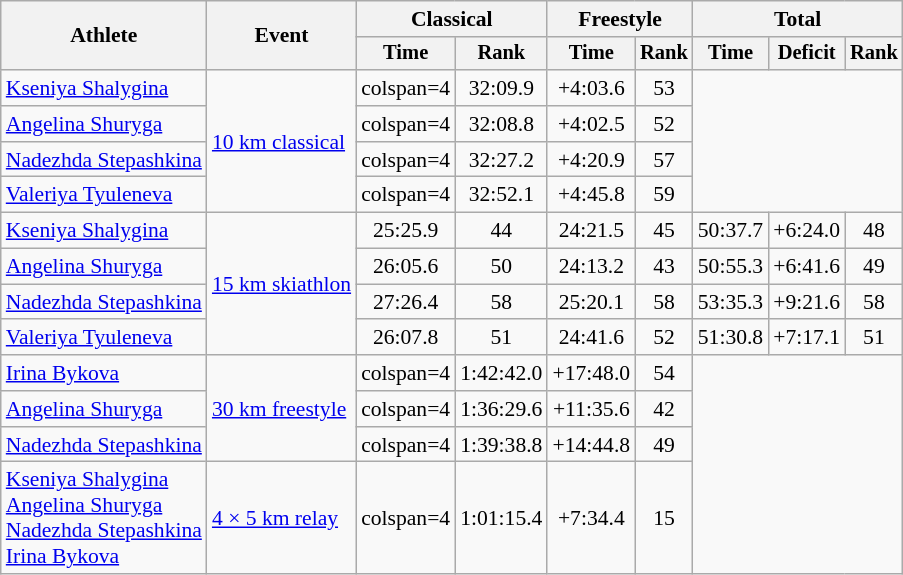<table class=wikitable style=font-size:90%;text-align:center>
<tr>
<th rowspan=2>Athlete</th>
<th rowspan=2>Event</th>
<th colspan=2>Classical</th>
<th colspan=2>Freestyle</th>
<th colspan=3>Total</th>
</tr>
<tr style=font-size:95%>
<th>Time</th>
<th>Rank</th>
<th>Time</th>
<th>Rank</th>
<th>Time</th>
<th>Deficit</th>
<th>Rank</th>
</tr>
<tr>
<td align=left><a href='#'>Kseniya Shalygina</a></td>
<td align=left rowspan=4><a href='#'>10 km classical</a></td>
<td>colspan=4</td>
<td>32:09.9</td>
<td>+4:03.6</td>
<td>53</td>
</tr>
<tr>
<td align=left><a href='#'>Angelina Shuryga</a></td>
<td>colspan=4</td>
<td>32:08.8</td>
<td>+4:02.5</td>
<td>52</td>
</tr>
<tr>
<td align=left><a href='#'>Nadezhda Stepashkina</a></td>
<td>colspan=4</td>
<td>32:27.2</td>
<td>+4:20.9</td>
<td>57</td>
</tr>
<tr>
<td align=left><a href='#'>Valeriya Tyuleneva</a></td>
<td>colspan=4</td>
<td>32:52.1</td>
<td>+4:45.8</td>
<td>59</td>
</tr>
<tr>
<td align=left><a href='#'>Kseniya Shalygina</a></td>
<td align=left rowspan=4><a href='#'>15 km skiathlon</a></td>
<td>25:25.9</td>
<td>44</td>
<td>24:21.5</td>
<td>45</td>
<td>50:37.7</td>
<td>+6:24.0</td>
<td>48</td>
</tr>
<tr>
<td align=left><a href='#'>Angelina Shuryga</a></td>
<td>26:05.6</td>
<td>50</td>
<td>24:13.2</td>
<td>43</td>
<td>50:55.3</td>
<td>+6:41.6</td>
<td>49</td>
</tr>
<tr>
<td align=left><a href='#'>Nadezhda Stepashkina</a></td>
<td>27:26.4</td>
<td>58</td>
<td>25:20.1</td>
<td>58</td>
<td>53:35.3</td>
<td>+9:21.6</td>
<td>58</td>
</tr>
<tr>
<td align=left><a href='#'>Valeriya Tyuleneva</a></td>
<td>26:07.8</td>
<td>51</td>
<td>24:41.6</td>
<td>52</td>
<td>51:30.8</td>
<td>+7:17.1</td>
<td>51</td>
</tr>
<tr>
<td align=left><a href='#'>Irina Bykova</a></td>
<td align=left rowspan=3><a href='#'>30 km freestyle</a></td>
<td>colspan=4</td>
<td>1:42:42.0</td>
<td>+17:48.0</td>
<td>54</td>
</tr>
<tr>
<td align=left><a href='#'>Angelina Shuryga</a></td>
<td>colspan=4</td>
<td>1:36:29.6</td>
<td>+11:35.6</td>
<td>42</td>
</tr>
<tr>
<td align=left><a href='#'>Nadezhda Stepashkina</a></td>
<td>colspan=4</td>
<td>1:39:38.8</td>
<td>+14:44.8</td>
<td>49</td>
</tr>
<tr>
<td align=left><a href='#'>Kseniya Shalygina</a><br><a href='#'>Angelina Shuryga</a><br><a href='#'>Nadezhda Stepashkina</a><br><a href='#'>Irina Bykova</a></td>
<td align=left><a href='#'>4 × 5 km relay</a></td>
<td>colspan=4 </td>
<td>1:01:15.4</td>
<td>+7:34.4</td>
<td>15</td>
</tr>
</table>
